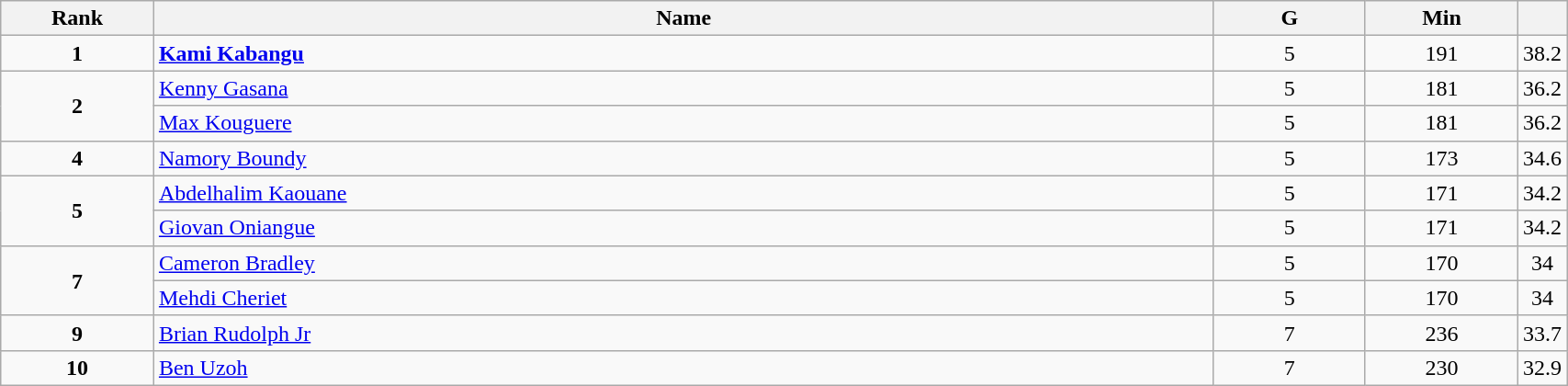<table class="wikitable" style="width:90%;">
<tr>
<th style="width:10%;">Rank</th>
<th style="width:70%;">Name</th>
<th style="width:10%;">G</th>
<th style="width:10%;">Min</th>
<th style="width:10%;"></th>
</tr>
<tr align=center>
<td><strong>1</strong></td>
<td align=left> <strong><a href='#'>Kami Kabangu</a></strong></td>
<td>5</td>
<td>191</td>
<td>38.2</td>
</tr>
<tr align=center>
<td rowspan=2><strong>2</strong></td>
<td align=left> <a href='#'>Kenny Gasana</a></td>
<td>5</td>
<td>181</td>
<td>36.2</td>
</tr>
<tr align=center>
<td align=left> <a href='#'>Max Kouguere</a></td>
<td>5</td>
<td>181</td>
<td>36.2</td>
</tr>
<tr align=center>
<td><strong>4</strong></td>
<td align=left> <a href='#'>Namory Boundy</a></td>
<td>5</td>
<td>173</td>
<td>34.6</td>
</tr>
<tr align=center>
<td rowspan=2><strong>5</strong></td>
<td align=left> <a href='#'>Abdelhalim Kaouane</a></td>
<td>5</td>
<td>171</td>
<td>34.2</td>
</tr>
<tr align=center>
<td align=left> <a href='#'>Giovan Oniangue</a></td>
<td>5</td>
<td>171</td>
<td>34.2</td>
</tr>
<tr align=center>
<td rowspan=2><strong>7</strong></td>
<td align=left> <a href='#'>Cameron Bradley</a></td>
<td>5</td>
<td>170</td>
<td>34</td>
</tr>
<tr align=center>
<td align=left> <a href='#'>Mehdi Cheriet</a></td>
<td>5</td>
<td>170</td>
<td>34</td>
</tr>
<tr align=center>
<td><strong>9</strong></td>
<td align=left> <a href='#'>Brian Rudolph Jr</a></td>
<td>7</td>
<td>236</td>
<td>33.7</td>
</tr>
<tr align=center>
<td><strong>10</strong></td>
<td align=left> <a href='#'>Ben Uzoh</a></td>
<td>7</td>
<td>230</td>
<td>32.9</td>
</tr>
</table>
